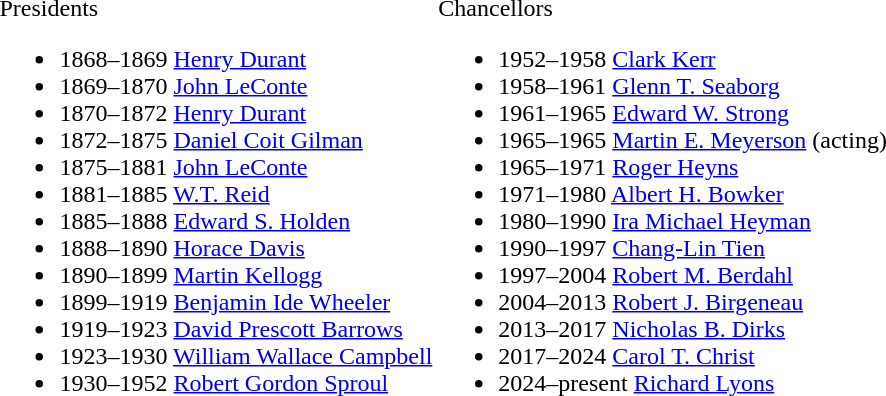<table>
<tr>
<td style="vertical-align:top"><br>Presidents<ul><li>1868–1869 <a href='#'>Henry Durant</a></li><li>1869–1870 <a href='#'>John LeConte</a></li><li>1870–1872 <a href='#'>Henry Durant</a></li><li>1872–1875 <a href='#'>Daniel Coit Gilman</a></li><li>1875–1881 <a href='#'>John LeConte</a></li><li>1881–1885 <a href='#'>W.T. Reid</a></li><li>1885–1888 <a href='#'>Edward S. Holden</a></li><li>1888–1890 <a href='#'>Horace Davis</a></li><li>1890–1899 <a href='#'>Martin Kellogg</a></li><li>1899–1919 <a href='#'>Benjamin Ide Wheeler</a></li><li>1919–1923 <a href='#'>David Prescott Barrows</a></li><li>1923–1930 <a href='#'>William Wallace Campbell</a></li><li>1930–1952 <a href='#'>Robert Gordon Sproul</a></li></ul></td>
<td style="vertical-align:top"><br>Chancellors<ul><li>1952–1958 <a href='#'>Clark Kerr</a></li><li>1958–1961 <a href='#'>Glenn T. Seaborg</a></li><li>1961–1965 <a href='#'>Edward W. Strong</a></li><li>1965–1965 <a href='#'>Martin E. Meyerson</a> (acting)</li><li>1965–1971 <a href='#'>Roger Heyns</a></li><li>1971–1980 <a href='#'>Albert H. Bowker</a></li><li>1980–1990 <a href='#'>Ira Michael Heyman</a></li><li>1990–1997 <a href='#'>Chang-Lin Tien</a></li><li>1997–2004 <a href='#'>Robert M. Berdahl</a></li><li>2004–2013 <a href='#'>Robert J. Birgeneau</a></li><li>2013–2017 <a href='#'>Nicholas B. Dirks</a></li><li>2017–2024 <a href='#'>Carol T. Christ</a></li><li>2024–present <a href='#'>Richard Lyons</a></li></ul></td>
</tr>
</table>
